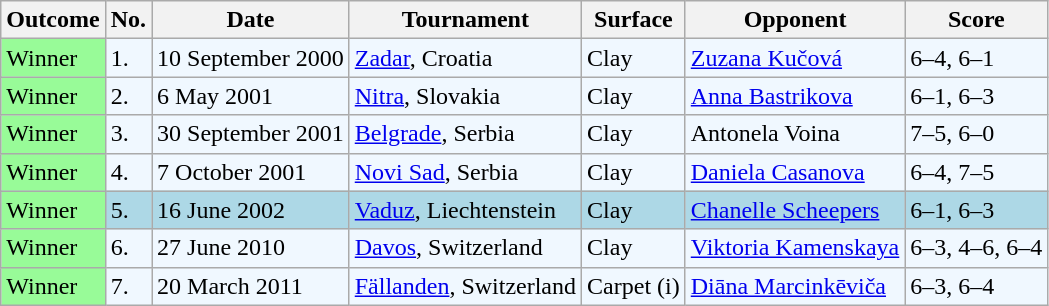<table class="wikitable">
<tr>
<th>Outcome</th>
<th>No.</th>
<th>Date</th>
<th>Tournament</th>
<th>Surface</th>
<th>Opponent</th>
<th>Score</th>
</tr>
<tr bgcolor="#f0f8ff">
<td bgcolor=98FB98>Winner</td>
<td>1.</td>
<td>10 September 2000</td>
<td><a href='#'>Zadar</a>, Croatia</td>
<td>Clay</td>
<td> <a href='#'>Zuzana Kučová</a></td>
<td>6–4, 6–1</td>
</tr>
<tr bgcolor="#f0f8ff">
<td bgcolor=98FB98>Winner</td>
<td>2.</td>
<td>6 May 2001</td>
<td><a href='#'>Nitra</a>, Slovakia</td>
<td>Clay</td>
<td> <a href='#'>Anna Bastrikova</a></td>
<td>6–1, 6–3</td>
</tr>
<tr bgcolor="#f0f8ff">
<td bgcolor=98FB98>Winner</td>
<td>3.</td>
<td>30 September 2001</td>
<td><a href='#'>Belgrade</a>, Serbia</td>
<td>Clay</td>
<td> Antonela Voina</td>
<td>7–5, 6–0</td>
</tr>
<tr bgcolor="#f0f8ff">
<td bgcolor=98FB98>Winner</td>
<td>4.</td>
<td>7 October 2001</td>
<td><a href='#'>Novi Sad</a>, Serbia</td>
<td>Clay</td>
<td> <a href='#'>Daniela Casanova</a></td>
<td>6–4, 7–5</td>
</tr>
<tr bgcolor=lightblue>
<td bgcolor=98FB98>Winner</td>
<td>5.</td>
<td>16 June 2002</td>
<td><a href='#'>Vaduz</a>, Liechtenstein</td>
<td>Clay</td>
<td> <a href='#'>Chanelle Scheepers</a></td>
<td>6–1, 6–3</td>
</tr>
<tr bgcolor="#f0f8ff">
<td bgcolor=98FB98>Winner</td>
<td>6.</td>
<td>27 June 2010</td>
<td><a href='#'>Davos</a>, Switzerland</td>
<td>Clay</td>
<td> <a href='#'>Viktoria Kamenskaya</a></td>
<td>6–3, 4–6, 6–4</td>
</tr>
<tr bgcolor="#f0f8ff">
<td bgcolor=98FB98>Winner</td>
<td>7.</td>
<td>20 March 2011</td>
<td><a href='#'>Fällanden</a>, Switzerland</td>
<td>Carpet (i)</td>
<td> <a href='#'>Diāna Marcinkēviča</a></td>
<td>6–3, 6–4</td>
</tr>
</table>
